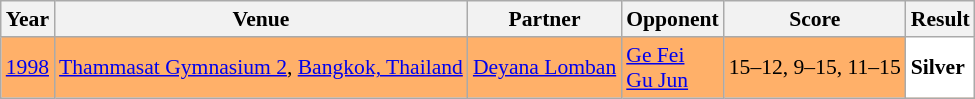<table class="sortable wikitable" style="font-size: 90%;">
<tr>
<th>Year</th>
<th>Venue</th>
<th>Partner</th>
<th>Opponent</th>
<th>Score</th>
<th>Result</th>
</tr>
<tr style="background:#FFB069">
<td align="center"><a href='#'>1998</a></td>
<td align="left"><a href='#'>Thammasat Gymnasium 2</a>, <a href='#'>Bangkok, Thailand</a></td>
<td align="left"> <a href='#'>Deyana Lomban</a></td>
<td align="left"> <a href='#'>Ge Fei</a> <br>  <a href='#'>Gu Jun</a></td>
<td align="left">15–12, 9–15, 11–15</td>
<td style="text-align:left; background:white"> <strong>Silver</strong></td>
</tr>
</table>
